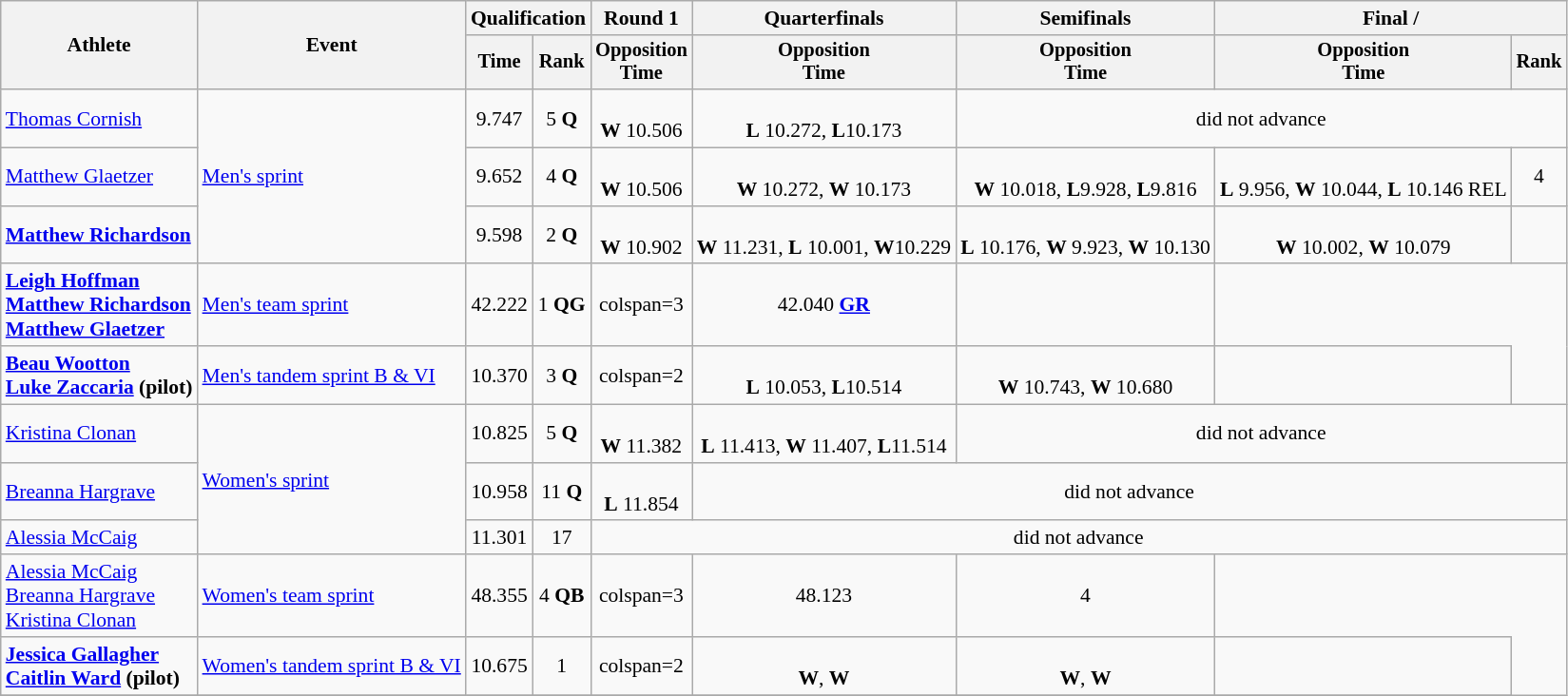<table class=wikitable style="font-size:90%;text-align:center">
<tr>
<th rowspan=2>Athlete</th>
<th rowspan=2>Event</th>
<th colspan=2>Qualification</th>
<th>Round 1</th>
<th>Quarterfinals</th>
<th>Semifinals</th>
<th colspan=2>Final / </th>
</tr>
<tr style=font-size:95%>
<th>Time</th>
<th>Rank</th>
<th>Opposition<br>Time</th>
<th>Opposition<br>Time</th>
<th>Opposition<br>Time</th>
<th>Opposition<br>Time</th>
<th>Rank</th>
</tr>
<tr>
<td align=left><a href='#'>Thomas Cornish</a></td>
<td align=left rowspan=3><a href='#'>Men's sprint</a></td>
<td>9.747</td>
<td>5 <strong>Q</strong></td>
<td><br><strong>W</strong> 10.506</td>
<td><br><strong>L</strong> 10.272, <strong>L</strong>10.173</td>
<td colspan=3>did not advance</td>
</tr>
<tr>
<td align=left><a href='#'>Matthew Glaetzer</a></td>
<td>9.652</td>
<td>4 <strong>Q</strong></td>
<td><br><strong>W</strong> 10.506</td>
<td><br><strong>W</strong> 10.272, <strong>W</strong> 10.173</td>
<td><br><strong>W</strong> 10.018, <strong>L</strong>9.928, <strong>L</strong>9.816</td>
<td><br><strong>L</strong> 9.956, <strong>W</strong> 10.044, <strong>L</strong> 10.146 REL</td>
<td>4</td>
</tr>
<tr>
<td align=left><strong><a href='#'>Matthew Richardson</a></strong></td>
<td>9.598</td>
<td>2 <strong>Q</strong></td>
<td><br><strong>W</strong> 10.902</td>
<td><br><strong>W</strong> 11.231, <strong>L</strong> 10.001, <strong>W</strong>10.229</td>
<td><br><strong>L</strong> 10.176, <strong>W</strong> 9.923, <strong>W</strong> 10.130</td>
<td><br><strong>W</strong> 10.002, <strong>W</strong> 10.079</td>
<td></td>
</tr>
<tr>
<td align=left><strong><a href='#'>Leigh Hoffman</a><br><a href='#'>Matthew Richardson</a><br><a href='#'>Matthew Glaetzer</a></strong></td>
<td align=left><a href='#'>Men's team sprint</a></td>
<td>42.222</td>
<td>1 <strong>QG</strong></td>
<td>colspan=3 </td>
<td>42.040 <strong><a href='#'>GR</a></strong></td>
<td></td>
</tr>
<tr>
<td align=left><strong><a href='#'>Beau Wootton</a><br><a href='#'>Luke Zaccaria</a> (pilot)</strong></td>
<td align=left><a href='#'>Men's tandem sprint B & VI</a></td>
<td>10.370</td>
<td>3 <strong>Q</strong></td>
<td>colspan=2 </td>
<td><br><strong>L</strong> 10.053, <strong>L</strong>10.514</td>
<td><br><strong>W</strong> 10.743, <strong>W</strong> 10.680</td>
<td></td>
</tr>
<tr>
<td align=left><a href='#'>Kristina Clonan</a></td>
<td align=left rowspan=3><a href='#'>Women's sprint</a></td>
<td>10.825</td>
<td>5 <strong>Q</strong></td>
<td><br><strong>W</strong> 11.382</td>
<td><br><strong>L</strong> 11.413, <strong>W</strong> 11.407, <strong>L</strong>11.514</td>
<td colspan=3>did not advance</td>
</tr>
<tr>
<td align=left><a href='#'>Breanna Hargrave</a></td>
<td>10.958</td>
<td>11 <strong>Q</strong></td>
<td><br><strong>L</strong> 11.854</td>
<td colspan=4>did not advance</td>
</tr>
<tr>
<td align=left><a href='#'>Alessia McCaig</a></td>
<td>11.301</td>
<td>17</td>
<td colspan=5>did not advance</td>
</tr>
<tr>
<td align=left><a href='#'>Alessia McCaig</a><br><a href='#'>Breanna Hargrave</a><br><a href='#'>Kristina Clonan</a></td>
<td align=left><a href='#'>Women's team sprint</a></td>
<td>48.355</td>
<td>4 <strong>QB</strong></td>
<td>colspan=3 </td>
<td>48.123</td>
<td>4</td>
</tr>
<tr>
<td align=left><strong><a href='#'>Jessica Gallagher</a><br><a href='#'>Caitlin Ward</a> (pilot)</strong></td>
<td align=left><a href='#'>Women's tandem sprint B & VI</a></td>
<td>10.675</td>
<td>1</td>
<td>colspan=2 </td>
<td><br><strong>W</strong>, <strong>W</strong></td>
<td><br><strong>W</strong>, <strong>W</strong></td>
<td></td>
</tr>
<tr>
</tr>
</table>
